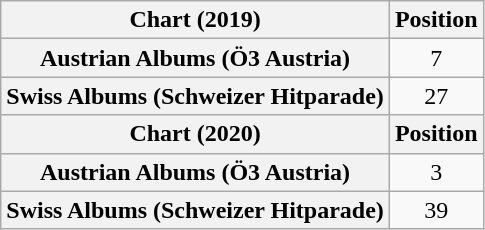<table class="wikitable sortable plainrowheaders" style="text-align:center">
<tr>
<th scope="col">Chart (2019)</th>
<th scope="col">Position</th>
</tr>
<tr>
<th scope="row">Austrian Albums (Ö3 Austria)</th>
<td>7</td>
</tr>
<tr>
<th scope="row">Swiss Albums (Schweizer Hitparade)</th>
<td>27</td>
</tr>
<tr>
<th scope="col">Chart (2020)</th>
<th scope="col">Position</th>
</tr>
<tr>
<th scope="row">Austrian Albums (Ö3 Austria)</th>
<td>3</td>
</tr>
<tr>
<th scope="row">Swiss Albums (Schweizer Hitparade)</th>
<td>39</td>
</tr>
</table>
